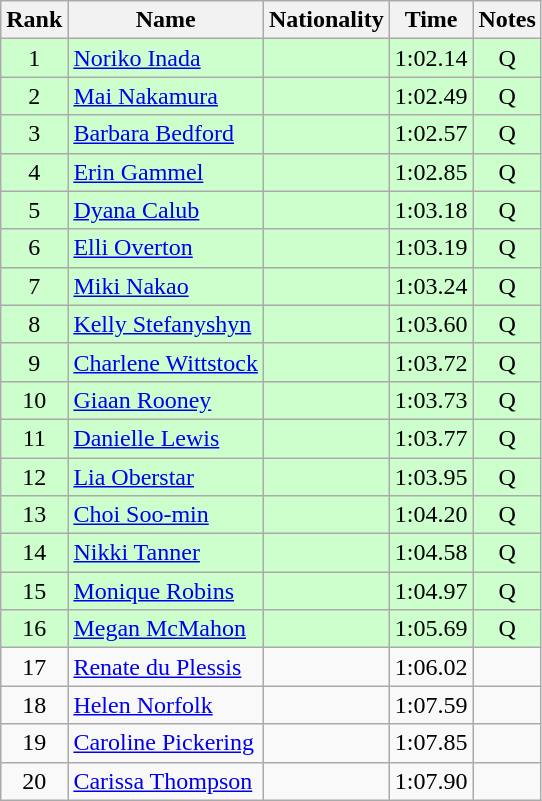<table class="wikitable sortable" style="text-align:center">
<tr>
<th>Rank</th>
<th>Name</th>
<th>Nationality</th>
<th>Time</th>
<th>Notes</th>
</tr>
<tr bgcolor=ccffcc>
<td>1</td>
<td align=left><a href='#'>Noriko Inada</a></td>
<td align=left></td>
<td>1:02.14</td>
<td>Q</td>
</tr>
<tr bgcolor=ccffcc>
<td>2</td>
<td align=left><a href='#'>Mai Nakamura</a></td>
<td align=left></td>
<td>1:02.49</td>
<td>Q</td>
</tr>
<tr bgcolor=ccffcc>
<td>3</td>
<td align=left><a href='#'>Barbara Bedford</a></td>
<td align=left></td>
<td>1:02.57</td>
<td>Q</td>
</tr>
<tr bgcolor=ccffcc>
<td>4</td>
<td align=left><a href='#'>Erin Gammel</a></td>
<td align=left></td>
<td>1:02.85</td>
<td>Q</td>
</tr>
<tr bgcolor=ccffcc>
<td>5</td>
<td align=left><a href='#'>Dyana Calub</a></td>
<td align=left></td>
<td>1:03.18</td>
<td>Q</td>
</tr>
<tr bgcolor=ccffcc>
<td>6</td>
<td align=left><a href='#'>Elli Overton</a></td>
<td align=left></td>
<td>1:03.19</td>
<td>Q</td>
</tr>
<tr bgcolor=ccffcc>
<td>7</td>
<td align=left><a href='#'>Miki Nakao</a></td>
<td align=left></td>
<td>1:03.24</td>
<td>Q</td>
</tr>
<tr bgcolor=ccffcc>
<td>8</td>
<td align=left><a href='#'>Kelly Stefanyshyn</a></td>
<td align=left></td>
<td>1:03.60</td>
<td>Q</td>
</tr>
<tr bgcolor=ccffcc>
<td>9</td>
<td align=left><a href='#'>Charlene Wittstock</a></td>
<td align=left></td>
<td>1:03.72</td>
<td>Q</td>
</tr>
<tr bgcolor=ccffcc>
<td>10</td>
<td align=left><a href='#'>Giaan Rooney</a></td>
<td align=left></td>
<td>1:03.73</td>
<td>Q</td>
</tr>
<tr bgcolor=ccffcc>
<td>11</td>
<td align=left><a href='#'>Danielle Lewis</a></td>
<td align=left></td>
<td>1:03.77</td>
<td>Q</td>
</tr>
<tr bgcolor=ccffcc>
<td>12</td>
<td align=left><a href='#'>Lia Oberstar</a></td>
<td align=left></td>
<td>1:03.95</td>
<td>Q</td>
</tr>
<tr bgcolor=ccffcc>
<td>13</td>
<td align=left><a href='#'>Choi Soo-min</a></td>
<td align=left></td>
<td>1:04.20</td>
<td>Q</td>
</tr>
<tr bgcolor=ccffcc>
<td>14</td>
<td align=left><a href='#'>Nikki Tanner</a></td>
<td align=left></td>
<td>1:04.58</td>
<td>Q</td>
</tr>
<tr bgcolor=ccffcc>
<td>15</td>
<td align=left><a href='#'>Monique Robins</a></td>
<td align=left></td>
<td>1:04.97</td>
<td>Q</td>
</tr>
<tr bgcolor=ccffcc>
<td>16</td>
<td align=left><a href='#'>Megan McMahon</a></td>
<td align=left></td>
<td>1:05.69</td>
<td>Q</td>
</tr>
<tr>
<td>17</td>
<td align=left><a href='#'>Renate du Plessis</a></td>
<td align=left></td>
<td>1:06.02</td>
<td></td>
</tr>
<tr>
<td>18</td>
<td align=left><a href='#'>Helen Norfolk</a></td>
<td align=left></td>
<td>1:07.59</td>
<td></td>
</tr>
<tr>
<td>19</td>
<td align=left><a href='#'>Caroline Pickering</a></td>
<td align=left></td>
<td>1:07.85</td>
<td></td>
</tr>
<tr>
<td>20</td>
<td align=left><a href='#'>Carissa Thompson</a></td>
<td align=left></td>
<td>1:07.90</td>
<td></td>
</tr>
</table>
